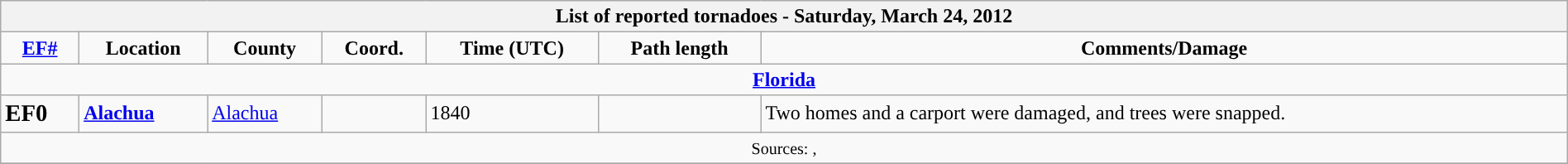<table class="wikitable collapsible" width="100%">
<tr>
<th colspan="7">List of reported tornadoes - Saturday, March 24, 2012</th>
</tr>
<tr style="text-align:center;">
<td><strong><a href='#'>EF#</a></strong></td>
<td><strong>Location</strong></td>
<td><strong>County</strong></td>
<td><strong>Coord.</strong></td>
<td><strong>Time (UTC)</strong></td>
<td><strong>Path length</strong></td>
<td><strong>Comments/Damage</strong></td>
</tr>
<tr>
<td colspan="7" align=center><strong><a href='#'>Florida</a></strong></td>
</tr>
<tr>
<td><big><strong>EF0</strong></big></td>
<td><strong><a href='#'>Alachua</a></strong></td>
<td><a href='#'>Alachua</a></td>
<td></td>
<td>1840</td>
<td></td>
<td>Two homes and a carport were damaged, and trees were snapped.</td>
</tr>
<tr>
<td colspan="7" align=center><small>Sources: , </small></td>
</tr>
<tr>
</tr>
</table>
